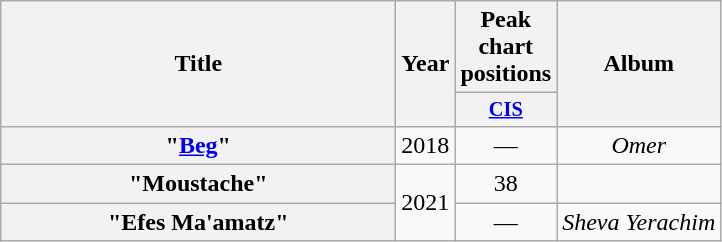<table class="wikitable plainrowheaders" style="text-align:center;">
<tr>
<th rowspan="2" scope="col" style="width:16em;">Title</th>
<th rowspan="2" scope="col" style="width:1em;">Year</th>
<th>Peak chart positions</th>
<th rowspan="2" scope="col">Album</th>
</tr>
<tr>
<th scope="col" style="width:3em;font-size:85%;"><a href='#'>CIS</a><br></th>
</tr>
<tr>
<th scope="row">"<a href='#'>Beg</a>"<br></th>
<td>2018</td>
<td>—</td>
<td><em>Omer</em></td>
</tr>
<tr>
<th scope="row">"Moustache"<br></th>
<td rowspan=2>2021</td>
<td>38</td>
<td></td>
</tr>
<tr>
<th scope="row">"Efes Ma'amatz"<br></th>
<td>—</td>
<td><em>Sheva Yerachim</em></td>
</tr>
</table>
